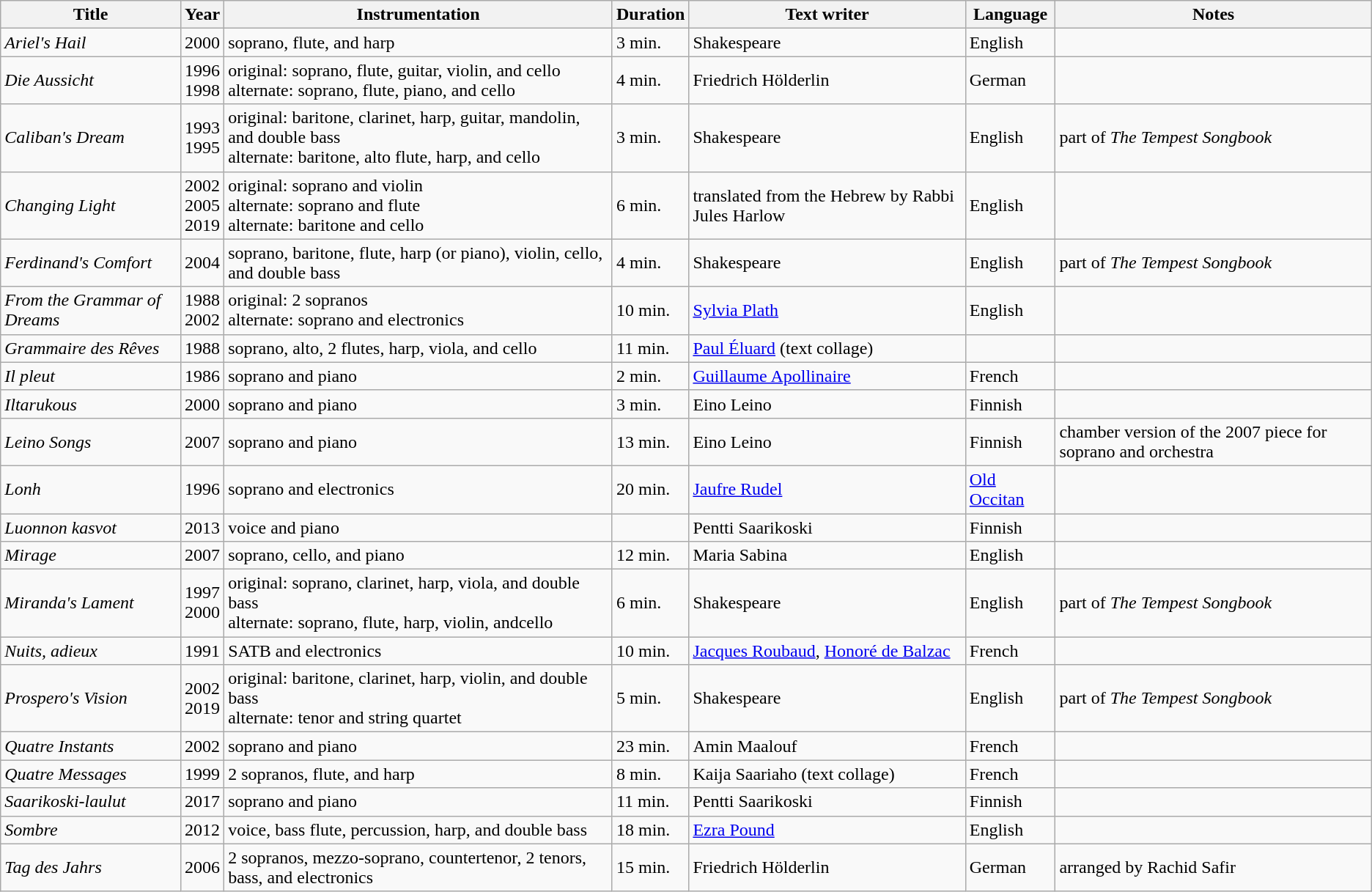<table class="wikitable sortable">
<tr>
<th>Title</th>
<th>Year</th>
<th>Instrumentation</th>
<th>Duration</th>
<th>Text writer</th>
<th>Language</th>
<th>Notes</th>
</tr>
<tr>
<td><em>Ariel's Hail</em></td>
<td>2000</td>
<td>soprano, flute, and harp</td>
<td>3 min.</td>
<td>Shakespeare</td>
<td>English</td>
<td></td>
</tr>
<tr>
<td><em>Die Aussicht</em></td>
<td>1996<br>1998</td>
<td>original: soprano, flute, guitar, violin, and cello<br>alternate: soprano, flute, piano, and cello</td>
<td>4 min.</td>
<td>Friedrich Hölderlin</td>
<td>German</td>
<td></td>
</tr>
<tr>
<td><em>Caliban's Dream</em></td>
<td>1993<br>1995</td>
<td>original: baritone, clarinet, harp, guitar, mandolin, and double bass<br>alternate: baritone, alto flute, harp, and cello</td>
<td>3 min.</td>
<td>Shakespeare</td>
<td>English</td>
<td>part of <em>The Tempest Songbook</em></td>
</tr>
<tr>
<td><em>Changing Light</em></td>
<td>2002<br>2005<br>2019</td>
<td>original: soprano and violin<br>alternate: soprano and flute<br>alternate: baritone and cello</td>
<td>6 min.</td>
<td>translated from the Hebrew by Rabbi Jules Harlow</td>
<td>English</td>
<td></td>
</tr>
<tr>
<td><em>Ferdinand's Comfort</em></td>
<td>2004</td>
<td>soprano, baritone, flute, harp (or piano), violin, cello, and double bass</td>
<td>4 min.</td>
<td>Shakespeare</td>
<td>English</td>
<td>part of <em>The Tempest Songbook</em></td>
</tr>
<tr>
<td><em>From the Grammar of Dreams</em></td>
<td>1988<br>2002</td>
<td>original: 2 sopranos<br>alternate: soprano and electronics</td>
<td>10 min.</td>
<td><a href='#'>Sylvia Plath</a></td>
<td>English</td>
<td></td>
</tr>
<tr>
<td><em>Grammaire des Rêves</em></td>
<td>1988</td>
<td>soprano, alto, 2 flutes, harp, viola, and cello</td>
<td>11 min.</td>
<td><a href='#'>Paul Éluard</a> (text collage)</td>
<td></td>
<td></td>
</tr>
<tr>
<td><em>Il pleut</em></td>
<td>1986</td>
<td>soprano and piano</td>
<td>2 min.</td>
<td><a href='#'>Guillaume Apollinaire</a></td>
<td>French</td>
<td></td>
</tr>
<tr>
<td><em>Iltarukous</em></td>
<td>2000</td>
<td>soprano and piano</td>
<td>3 min.</td>
<td>Eino Leino</td>
<td>Finnish</td>
<td></td>
</tr>
<tr>
<td><em>Leino Songs</em></td>
<td>2007</td>
<td>soprano and piano</td>
<td>13 min.</td>
<td>Eino Leino</td>
<td>Finnish</td>
<td>chamber version of the 2007 piece for soprano and orchestra</td>
</tr>
<tr>
<td><em>Lonh</em></td>
<td>1996</td>
<td>soprano and electronics</td>
<td>20 min.</td>
<td><a href='#'>Jaufre Rudel</a></td>
<td><a href='#'>Old Occitan</a></td>
<td></td>
</tr>
<tr>
<td><em>Luonnon kasvot</em></td>
<td>2013</td>
<td>voice and piano</td>
<td></td>
<td>Pentti Saarikoski</td>
<td>Finnish</td>
<td></td>
</tr>
<tr>
<td><em>Mirage</em></td>
<td>2007</td>
<td>soprano, cello, and piano</td>
<td>12 min.</td>
<td>Maria Sabina</td>
<td>English</td>
<td></td>
</tr>
<tr>
<td><em>Miranda's Lament</em></td>
<td>1997<br>2000</td>
<td>original: soprano, clarinet, harp, viola, and double bass<br>alternate: soprano, flute, harp, violin, andcello</td>
<td>6 min.</td>
<td>Shakespeare</td>
<td>English</td>
<td>part of <em>The Tempest Songbook</em></td>
</tr>
<tr>
<td><em>Nuits, adieux</em></td>
<td>1991</td>
<td>SATB and electronics</td>
<td>10 min.</td>
<td><a href='#'>Jacques Roubaud</a>, <a href='#'>Honoré de Balzac</a></td>
<td>French</td>
<td></td>
</tr>
<tr>
<td><em>Prospero's Vision</em></td>
<td>2002<br>2019</td>
<td>original: baritone, clarinet, harp, violin, and double bass<br>alternate: tenor and string quartet</td>
<td>5 min.</td>
<td>Shakespeare</td>
<td>English</td>
<td>part of <em>The Tempest Songbook</em></td>
</tr>
<tr>
<td><em>Quatre Instants</em></td>
<td>2002</td>
<td>soprano and piano</td>
<td>23 min.</td>
<td>Amin Maalouf</td>
<td>French</td>
<td></td>
</tr>
<tr>
<td><em>Quatre Messages</em></td>
<td>1999</td>
<td>2 sopranos, flute, and harp</td>
<td>8 min.</td>
<td>Kaija Saariaho (text collage)</td>
<td>French</td>
<td></td>
</tr>
<tr>
<td><em>Saarikoski-laulut</em></td>
<td>2017</td>
<td>soprano and piano</td>
<td>11 min.</td>
<td>Pentti Saarikoski</td>
<td>Finnish</td>
<td></td>
</tr>
<tr>
<td><em>Sombre</em></td>
<td>2012</td>
<td>voice, bass flute, percussion, harp, and double bass</td>
<td>18 min.</td>
<td><a href='#'>Ezra Pound</a></td>
<td>English</td>
<td></td>
</tr>
<tr>
<td><em>Tag des Jahrs</em></td>
<td>2006</td>
<td>2 sopranos, mezzo-soprano, countertenor, 2 tenors, bass, and electronics</td>
<td>15 min.</td>
<td>Friedrich Hölderlin</td>
<td>German</td>
<td>arranged by Rachid Safir</td>
</tr>
</table>
